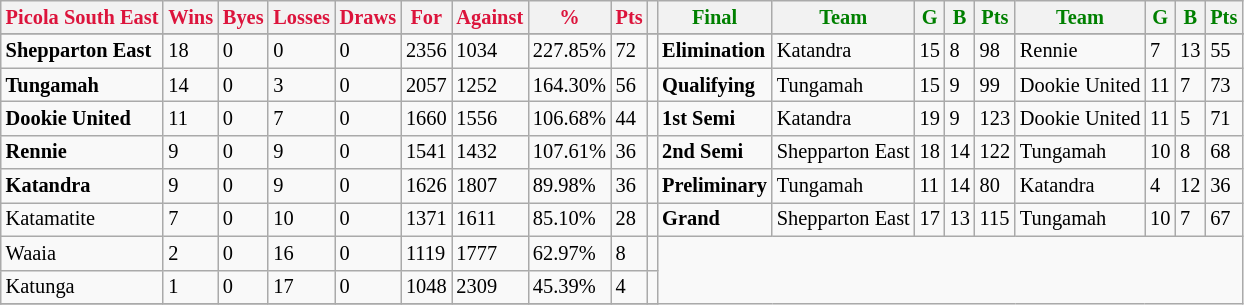<table style="font-size: 85%; text-align: left;" class="wikitable">
<tr>
<th style="color:crimson">Picola South East</th>
<th style="color:crimson">Wins</th>
<th style="color:crimson">Byes</th>
<th style="color:crimson">Losses</th>
<th style="color:crimson">Draws</th>
<th style="color:crimson">For</th>
<th style="color:crimson">Against</th>
<th style="color:crimson">%</th>
<th style="color:crimson">Pts</th>
<th></th>
<th style="color:green">Final</th>
<th style="color:green">Team</th>
<th style="color:green">G</th>
<th style="color:green">B</th>
<th style="color:green">Pts</th>
<th style="color:green">Team</th>
<th style="color:green">G</th>
<th style="color:green">B</th>
<th style="color:green">Pts</th>
</tr>
<tr>
</tr>
<tr>
</tr>
<tr>
<td><strong>	Shepparton East	</strong></td>
<td>18</td>
<td>0</td>
<td>0</td>
<td>0</td>
<td>2356</td>
<td>1034</td>
<td>227.85%</td>
<td>72</td>
<td></td>
<td><strong>Elimination</strong></td>
<td>Katandra</td>
<td>15</td>
<td>8</td>
<td>98</td>
<td>Rennie</td>
<td>7</td>
<td>13</td>
<td>55</td>
</tr>
<tr>
<td><strong>	Tungamah	</strong></td>
<td>14</td>
<td>0</td>
<td>3</td>
<td>0</td>
<td>2057</td>
<td>1252</td>
<td>164.30%</td>
<td>56</td>
<td></td>
<td><strong>Qualifying</strong></td>
<td>Tungamah</td>
<td>15</td>
<td>9</td>
<td>99</td>
<td>Dookie United</td>
<td>11</td>
<td>7</td>
<td>73</td>
</tr>
<tr>
<td><strong>	Dookie United	</strong></td>
<td>11</td>
<td>0</td>
<td>7</td>
<td>0</td>
<td>1660</td>
<td>1556</td>
<td>106.68%</td>
<td>44</td>
<td></td>
<td><strong>1st Semi</strong></td>
<td>Katandra</td>
<td>19</td>
<td>9</td>
<td>123</td>
<td>Dookie United</td>
<td>11</td>
<td>5</td>
<td>71</td>
</tr>
<tr>
<td><strong>	Rennie	</strong></td>
<td>9</td>
<td>0</td>
<td>9</td>
<td>0</td>
<td>1541</td>
<td>1432</td>
<td>107.61%</td>
<td>36</td>
<td></td>
<td><strong>2nd Semi</strong></td>
<td>Shepparton East</td>
<td>18</td>
<td>14</td>
<td>122</td>
<td>Tungamah</td>
<td>10</td>
<td>8</td>
<td>68</td>
</tr>
<tr>
<td><strong>	Katandra	</strong></td>
<td>9</td>
<td>0</td>
<td>9</td>
<td>0</td>
<td>1626</td>
<td>1807</td>
<td>89.98%</td>
<td>36</td>
<td></td>
<td><strong>Preliminary</strong></td>
<td>Tungamah</td>
<td>11</td>
<td>14</td>
<td>80</td>
<td>Katandra</td>
<td>4</td>
<td>12</td>
<td>36</td>
</tr>
<tr>
<td>Katamatite</td>
<td>7</td>
<td>0</td>
<td>10</td>
<td>0</td>
<td>1371</td>
<td>1611</td>
<td>85.10%</td>
<td>28</td>
<td></td>
<td><strong>Grand</strong></td>
<td>Shepparton East</td>
<td>17</td>
<td>13</td>
<td>115</td>
<td>Tungamah</td>
<td>10</td>
<td>7</td>
<td>67</td>
</tr>
<tr>
<td>Waaia</td>
<td>2</td>
<td>0</td>
<td>16</td>
<td>0</td>
<td>1119</td>
<td>1777</td>
<td>62.97%</td>
<td>8</td>
<td></td>
</tr>
<tr>
<td>Katunga</td>
<td>1</td>
<td>0</td>
<td>17</td>
<td>0</td>
<td>1048</td>
<td>2309</td>
<td>45.39%</td>
<td>4</td>
<td></td>
</tr>
<tr>
</tr>
</table>
